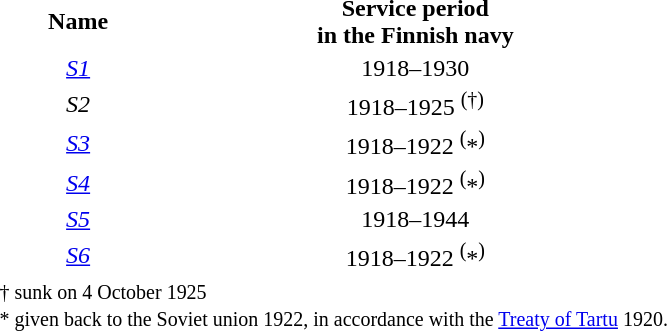<table>
<tr style="text-align:center;">
<th>Name</th>
<th>Service period<br>in the Finnish navy</th>
</tr>
<tr style="text-align:center;">
<td><a href='#'><em>S1</em></a></td>
<td>1918–1930</td>
</tr>
<tr style="text-align:center;">
<td><em>S2</em></td>
<td>1918–1925 <sup>(†)</sup></td>
</tr>
<tr style="text-align:center;">
<td><a href='#'><em>S3</em></a></td>
<td>1918–1922 <sup>(</sup>*<sup>)</sup></td>
</tr>
<tr style="text-align:center;">
<td><a href='#'><em>S4</em></a></td>
<td>1918–1922 <sup>(</sup>*<sup>)</sup></td>
</tr>
<tr style="text-align:center;">
<td><a href='#'><em>S5</em></a></td>
<td>1918–1944</td>
</tr>
<tr style="text-align:center;">
<td><a href='#'><em>S6</em></a></td>
<td>1918–1922 <sup>(</sup>*<sup>)</sup></td>
</tr>
<tr>
<td colspan="2"><small>† sunk on 4 October 1925</small><br><small>* given back to the Soviet union 1922, in accordance with the <a href='#'>Treaty of Tartu</a> 1920.</small></td>
</tr>
</table>
